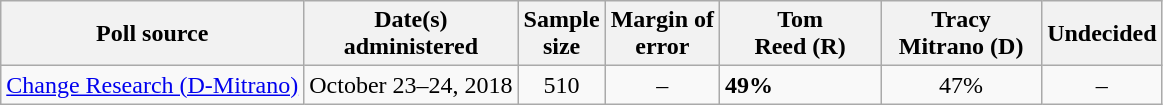<table class="wikitable">
<tr>
<th>Poll source</th>
<th>Date(s)<br>administered</th>
<th>Sample<br>size</th>
<th>Margin of<br>error</th>
<th style="width:100px;">Tom<br>Reed (R)</th>
<th style="width:100px;">Tracy<br>Mitrano (D)</th>
<th>Undecided</th>
</tr>
<tr>
<td><a href='#'>Change Research (D-Mitrano)</a></td>
<td align=center>October 23–24, 2018</td>
<td align=center>510</td>
<td align=center>–</td>
<td><strong>49%</strong></td>
<td align=center>47%</td>
<td align=center>–</td>
</tr>
</table>
